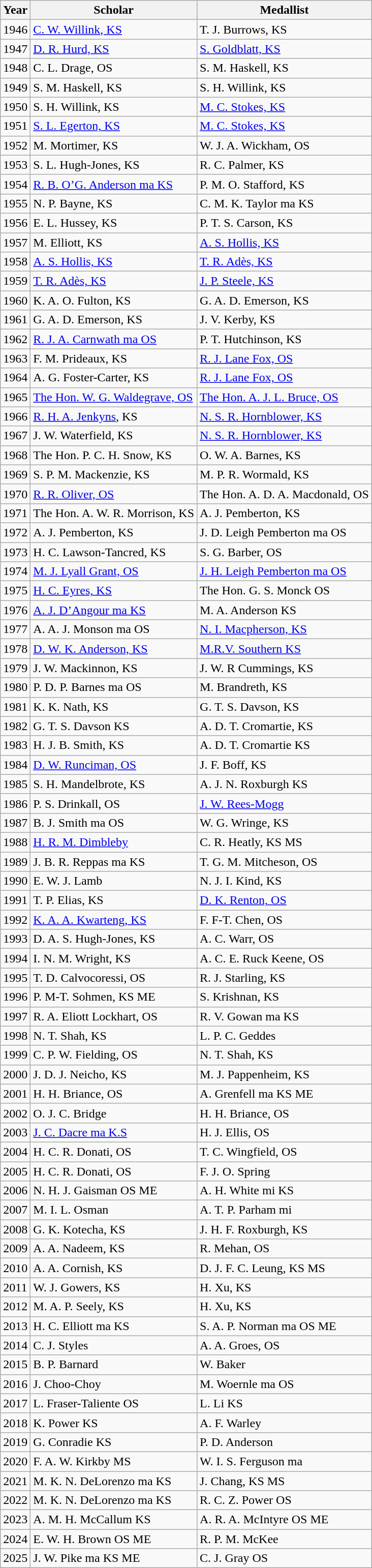<table class="wikitable">
<tr>
<th>Year</th>
<th>Scholar</th>
<th>Medallist</th>
</tr>
<tr>
<td>1946</td>
<td><a href='#'>C. W. Willink, KS</a></td>
<td>T. J. Burrows, KS</td>
</tr>
<tr>
<td>1947</td>
<td><a href='#'>D. R. Hurd, KS</a></td>
<td><a href='#'>S. Goldblatt, KS</a></td>
</tr>
<tr>
<td>1948</td>
<td>C. L. Drage, OS</td>
<td>S. M. Haskell, KS</td>
</tr>
<tr>
<td>1949</td>
<td>S. M. Haskell, KS</td>
<td>S. H. Willink, KS</td>
</tr>
<tr>
<td>1950</td>
<td>S. H. Willink, KS</td>
<td><a href='#'>M. C. Stokes, KS</a></td>
</tr>
<tr>
<td>1951</td>
<td><a href='#'>S. L. Egerton, KS</a></td>
<td><a href='#'>M. C. Stokes, KS</a></td>
</tr>
<tr>
<td>1952</td>
<td>M. Mortimer, KS</td>
<td>W. J. A. Wickham, OS</td>
</tr>
<tr>
<td>1953</td>
<td>S. L. Hugh-Jones, KS</td>
<td>R. C. Palmer, KS</td>
</tr>
<tr>
<td>1954</td>
<td><a href='#'>R. B. O’G. Anderson ma KS</a></td>
<td>P. M. O. Stafford, KS</td>
</tr>
<tr>
<td>1955</td>
<td>N. P. Bayne, KS</td>
<td>C. M. K. Taylor ma KS</td>
</tr>
<tr>
<td>1956</td>
<td>E. L. Hussey, KS</td>
<td>P. T. S. Carson, KS</td>
</tr>
<tr>
<td>1957</td>
<td>M. Elliott, KS</td>
<td><a href='#'>A. S. Hollis, KS</a></td>
</tr>
<tr>
<td>1958</td>
<td><a href='#'>A. S. Hollis, KS</a></td>
<td><a href='#'>T. R. Adès, KS</a></td>
</tr>
<tr>
<td>1959</td>
<td><a href='#'>T. R. Adès, KS</a></td>
<td><a href='#'>J. P. Steele, KS</a></td>
</tr>
<tr>
<td>1960</td>
<td>K. A. O. Fulton, KS</td>
<td>G. A. D. Emerson, KS</td>
</tr>
<tr>
<td>1961</td>
<td>G. A. D. Emerson, KS</td>
<td>J. V. Kerby, KS</td>
</tr>
<tr>
<td>1962</td>
<td><a href='#'>R. J. A. Carnwath ma OS</a></td>
<td>P. T. Hutchinson, KS</td>
</tr>
<tr>
<td>1963</td>
<td>F. M. Prideaux, KS</td>
<td><a href='#'>R. J. Lane Fox, OS</a></td>
</tr>
<tr>
<td>1964</td>
<td>A. G. Foster-Carter, KS</td>
<td><a href='#'>R. J. Lane Fox, OS</a></td>
</tr>
<tr>
<td>1965</td>
<td><a href='#'>The Hon. W. G. Waldegrave, OS</a></td>
<td><a href='#'>The Hon. A. J. L. Bruce, OS</a></td>
</tr>
<tr>
<td>1966</td>
<td><a href='#'>R. H. A. Jenkyns</a>, KS</td>
<td><a href='#'>N. S. R. Hornblower, KS</a></td>
</tr>
<tr>
<td>1967</td>
<td>J. W. Waterfield, KS</td>
<td><a href='#'>N. S. R. Hornblower, KS</a></td>
</tr>
<tr>
<td>1968</td>
<td>The Hon. P. C. H. Snow, KS</td>
<td>O. W. A. Barnes, KS</td>
</tr>
<tr>
<td>1969</td>
<td>S. P. M. Mackenzie, KS</td>
<td>M. P. R. Wormald, KS</td>
</tr>
<tr>
<td>1970</td>
<td><a href='#'>R. R. Oliver, OS</a></td>
<td>The Hon. A. D. A. Macdonald, OS</td>
</tr>
<tr>
<td>1971</td>
<td>The Hon. A. W. R. Morrison, KS</td>
<td>A. J. Pemberton, KS</td>
</tr>
<tr>
<td>1972</td>
<td>A. J. Pemberton, KS</td>
<td>J. D. Leigh Pemberton ma OS</td>
</tr>
<tr>
<td>1973</td>
<td>H. C. Lawson-Tancred, KS</td>
<td>S. G. Barber, OS</td>
</tr>
<tr>
<td>1974</td>
<td><a href='#'>M. J. Lyall Grant, OS</a></td>
<td><a href='#'>J. H. Leigh Pemberton ma OS</a></td>
</tr>
<tr>
<td>1975</td>
<td><a href='#'>H. C. Eyres, KS</a></td>
<td>The Hon. G. S. Monck OS</td>
</tr>
<tr>
<td>1976</td>
<td><a href='#'>A. J. D’Angour ma KS</a></td>
<td>M. A. Anderson KS</td>
</tr>
<tr>
<td>1977</td>
<td>A. A. J. Monson ma OS</td>
<td><a href='#'>N. I. Macpherson, KS</a></td>
</tr>
<tr>
<td>1978</td>
<td><a href='#'>D. W. K. Anderson, KS</a></td>
<td><a href='#'>M.R.V. Southern KS</a></td>
</tr>
<tr>
<td>1979</td>
<td>J. W. Mackinnon, KS</td>
<td>J. W. R Cummings, KS</td>
</tr>
<tr>
<td>1980</td>
<td>P. D. P. Barnes ma OS</td>
<td>M. Brandreth, KS</td>
</tr>
<tr>
<td>1981</td>
<td>K. K. Nath, KS</td>
<td>G. T. S. Davson, KS</td>
</tr>
<tr>
<td>1982</td>
<td>G. T. S. Davson KS</td>
<td>A. D. T. Cromartie, KS</td>
</tr>
<tr>
<td>1983</td>
<td>H. J. B. Smith, KS</td>
<td>A. D. T. Cromartie KS</td>
</tr>
<tr>
<td>1984</td>
<td><a href='#'>D. W. Runciman, OS</a></td>
<td>J. F. Boff, KS</td>
</tr>
<tr>
<td>1985</td>
<td>S. H. Mandelbrote, KS</td>
<td>A. J. N. Roxburgh KS</td>
</tr>
<tr>
<td>1986</td>
<td>P. S. Drinkall, OS</td>
<td><a href='#'>J. W. Rees-Mogg</a></td>
</tr>
<tr>
<td>1987</td>
<td>B. J. Smith ma OS</td>
<td>W. G. Wringe, KS</td>
</tr>
<tr>
<td>1988</td>
<td><a href='#'>H. R. M. Dimbleby</a></td>
<td>C. R. Heatly, KS MS</td>
</tr>
<tr>
<td>1989</td>
<td>J. B. R. Reppas ma KS</td>
<td>T. G. M. Mitcheson, OS</td>
</tr>
<tr>
<td>1990</td>
<td>E. W. J. Lamb</td>
<td>N. J. I. Kind, KS</td>
</tr>
<tr>
<td>1991</td>
<td>T. P. Elias, KS</td>
<td><a href='#'>D. K. Renton, OS</a></td>
</tr>
<tr>
<td>1992</td>
<td><a href='#'>K. A. A. Kwarteng, KS</a></td>
<td>F. F-T. Chen, OS</td>
</tr>
<tr>
<td>1993</td>
<td>D. A. S. Hugh-Jones, KS</td>
<td>A. C. Warr, OS</td>
</tr>
<tr>
<td>1994</td>
<td>I. N. M. Wright, KS</td>
<td>A. C. E. Ruck Keene, OS</td>
</tr>
<tr>
<td>1995</td>
<td>T. D. Calvocoressi, OS</td>
<td>R. J. Starling, KS</td>
</tr>
<tr>
<td>1996</td>
<td>P. M-T. Sohmen, KS ME</td>
<td>S. Krishnan, KS</td>
</tr>
<tr>
<td>1997</td>
<td>R. A. Eliott Lockhart, OS</td>
<td>R. V. Gowan ma KS</td>
</tr>
<tr>
<td>1998</td>
<td>N. T. Shah, KS</td>
<td>L. P. C. Geddes</td>
</tr>
<tr>
<td>1999</td>
<td>C. P. W. Fielding, OS</td>
<td>N. T. Shah, KS</td>
</tr>
<tr>
<td>2000</td>
<td>J. D. J. Neicho, KS</td>
<td>M. J. Pappenheim, KS</td>
</tr>
<tr>
<td>2001</td>
<td>H. H. Briance, OS</td>
<td>A. Grenfell ma KS ME</td>
</tr>
<tr>
<td>2002</td>
<td>O. J. C. Bridge</td>
<td>H. H. Briance, OS</td>
</tr>
<tr>
<td>2003</td>
<td><a href='#'>J. C. Dacre ma K.S</a></td>
<td>H. J. Ellis, OS</td>
</tr>
<tr>
<td>2004</td>
<td>H. C. R. Donati, OS</td>
<td>T. C. Wingfield, OS</td>
</tr>
<tr>
<td>2005</td>
<td>H. C. R. Donati, OS</td>
<td>F. J. O. Spring</td>
</tr>
<tr>
<td>2006</td>
<td>N. H. J. Gaisman OS ME</td>
<td>A. H. White mi KS</td>
</tr>
<tr>
<td>2007</td>
<td>M. I. L. Osman</td>
<td>A. T. P. Parham mi</td>
</tr>
<tr>
<td>2008</td>
<td>G. K. Kotecha, KS</td>
<td>J. H. F. Roxburgh, KS</td>
</tr>
<tr>
<td>2009</td>
<td>A. A. Nadeem, KS</td>
<td>R. Mehan, OS</td>
</tr>
<tr>
<td>2010</td>
<td>A. A. Cornish, KS</td>
<td>D. J. F. C. Leung, KS MS</td>
</tr>
<tr>
<td>2011</td>
<td>W. J. Gowers, KS</td>
<td>H. Xu, KS</td>
</tr>
<tr>
<td>2012</td>
<td>M. A. P. Seely, KS</td>
<td>H. Xu, KS</td>
</tr>
<tr>
<td>2013</td>
<td>H. C. Elliott ma KS</td>
<td>S. A. P. Norman ma OS ME</td>
</tr>
<tr>
<td>2014</td>
<td>C. J. Styles</td>
<td>A. A. Groes, OS</td>
</tr>
<tr>
<td>2015</td>
<td>B. P. Barnard</td>
<td>W. Baker</td>
</tr>
<tr>
<td>2016</td>
<td>J. Choo-Choy</td>
<td>M. Woernle ma OS</td>
</tr>
<tr>
<td>2017</td>
<td>L. Fraser-Taliente OS</td>
<td>L. Li KS</td>
</tr>
<tr>
<td>2018</td>
<td>K. Power KS</td>
<td>A. F. Warley</td>
</tr>
<tr>
<td>2019</td>
<td>G. Conradie KS</td>
<td>P. D. Anderson</td>
</tr>
<tr>
<td>2020</td>
<td>F. A. W. Kirkby MS</td>
<td>W. I. S. Ferguson ma</td>
</tr>
<tr>
<td>2021</td>
<td>M. K. N. DeLorenzo ma KS</td>
<td>J. Chang, KS MS</td>
</tr>
<tr>
<td>2022</td>
<td>M. K. N. DeLorenzo ma KS</td>
<td>R. C. Z. Power OS</td>
</tr>
<tr>
<td>2023</td>
<td>A. M. H. McCallum KS</td>
<td>A. R. A. McIntyre OS ME</td>
</tr>
<tr>
<td>2024</td>
<td>E. W. H. Brown OS ME</td>
<td>R. P. M. McKee</td>
</tr>
<tr>
<td>2025</td>
<td>J. W. Pike ma KS ME</td>
<td>C. J. Gray OS</td>
</tr>
</table>
